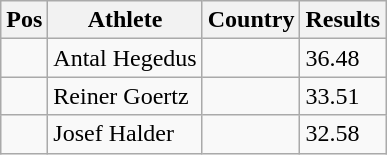<table class="wikitable">
<tr>
<th>Pos</th>
<th>Athlete</th>
<th>Country</th>
<th>Results</th>
</tr>
<tr>
<td align="center"></td>
<td>Antal Hegedus</td>
<td></td>
<td>36.48</td>
</tr>
<tr>
<td align="center"></td>
<td>Reiner Goertz</td>
<td></td>
<td>33.51</td>
</tr>
<tr>
<td align="center"></td>
<td>Josef Halder</td>
<td></td>
<td>32.58</td>
</tr>
</table>
